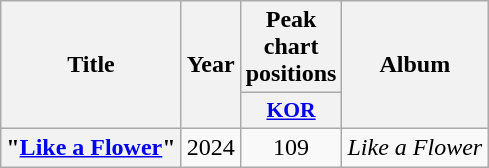<table class="wikitable plainrowheaders" style="text-align:center">
<tr>
<th scope="col" rowspan="2">Title</th>
<th scope="col" rowspan="2">Year</th>
<th scope="col" colspan="1">Peak chart positions</th>
<th scope="col" rowspan="2">Album</th>
</tr>
<tr>
<th scope="col" style="font-size:90%; width:3em"><a href='#'>KOR</a><br></th>
</tr>
<tr>
<th scope="row">"<a href='#'>Like a Flower</a>"</th>
<td>2024</td>
<td>109</td>
<td><em>Like a Flower</em><br></td>
</tr>
</table>
